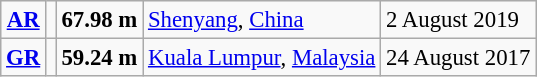<table class="wikitable" style="font-size:95%; position:relative;">
<tr>
<td align=center><strong><a href='#'>AR</a></strong></td>
<td></td>
<td><strong>67.98 m</strong></td>
<td><a href='#'>Shenyang</a>, <a href='#'>China</a></td>
<td>2 August 2019</td>
</tr>
<tr>
<td align=center><strong><a href='#'>GR</a></strong></td>
<td></td>
<td><strong>59.24 m</strong></td>
<td><a href='#'>Kuala Lumpur</a>, <a href='#'>Malaysia</a></td>
<td>24 August 2017</td>
</tr>
</table>
